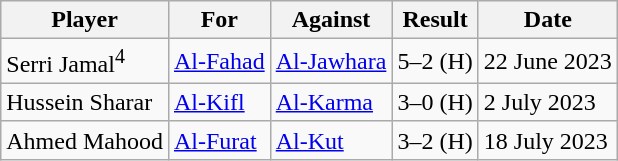<table class="wikitable">
<tr>
<th>Player</th>
<th>For</th>
<th>Against</th>
<th style="text-align:center">Result</th>
<th>Date</th>
</tr>
<tr>
<td> Serri Jamal<sup>4</sup></td>
<td><a href='#'>Al-Fahad</a></td>
<td><a href='#'>Al-Jawhara</a></td>
<td>5–2 (H)</td>
<td>22 June 2023</td>
</tr>
<tr>
<td> Hussein Sharar</td>
<td><a href='#'>Al-Kifl</a></td>
<td><a href='#'>Al-Karma</a></td>
<td>3–0 (H)</td>
<td>2 July 2023</td>
</tr>
<tr>
<td> Ahmed Mahood</td>
<td><a href='#'>Al-Furat</a></td>
<td><a href='#'>Al-Kut</a></td>
<td>3–2 (H)</td>
<td>18 July 2023</td>
</tr>
</table>
